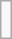<table class="wikitable collapsible collapsed">
<tr>
<td><br></td>
</tr>
</table>
